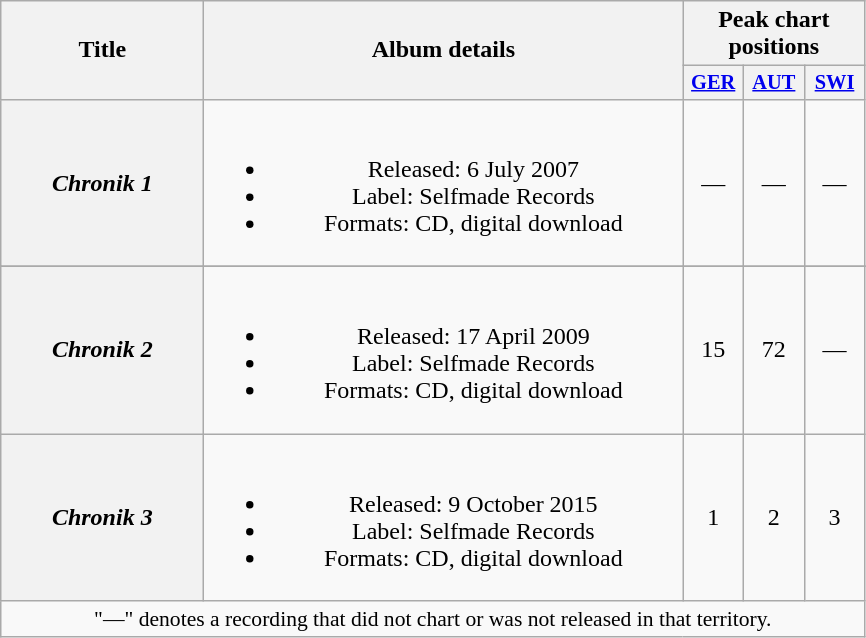<table class="wikitable plainrowheaders" style="text-align:center;">
<tr>
<th scope="col" rowspan="2" style="width:8em;">Title</th>
<th scope="col" rowspan="2" style="width:19.5em;">Album details</th>
<th scope="col" colspan="3">Peak chart positions</th>
</tr>
<tr>
<th style="width:2.5em; font-size:85%"><a href='#'>GER</a><br></th>
<th style="width:2.5em; font-size:85%"><a href='#'>AUT</a><br></th>
<th style="width:2.5em; font-size:85%"><a href='#'>SWI</a><br></th>
</tr>
<tr>
<th scope="row"><em>Chronik 1</em></th>
<td><br><ul><li>Released: 6 July 2007</li><li>Label: Selfmade Records</li><li>Formats: CD, digital download</li></ul></td>
<td>—</td>
<td>—</td>
<td>—</td>
</tr>
<tr>
</tr>
<tr>
<th scope="row"><em>Chronik 2</em></th>
<td><br><ul><li>Released: 17 April 2009</li><li>Label: Selfmade Records</li><li>Formats: CD, digital download</li></ul></td>
<td>15</td>
<td>72</td>
<td>—</td>
</tr>
<tr>
<th scope="row"><em>Chronik 3</em></th>
<td><br><ul><li>Released: 9 October 2015</li><li>Label: Selfmade Records</li><li>Formats: CD, digital download</li></ul></td>
<td align="center">1</td>
<td align="center">2</td>
<td align="center">3</td>
</tr>
<tr>
<td colspan="7" style="font-size:90%">"—" denotes a recording that did not chart or was not released in that territory.</td>
</tr>
</table>
